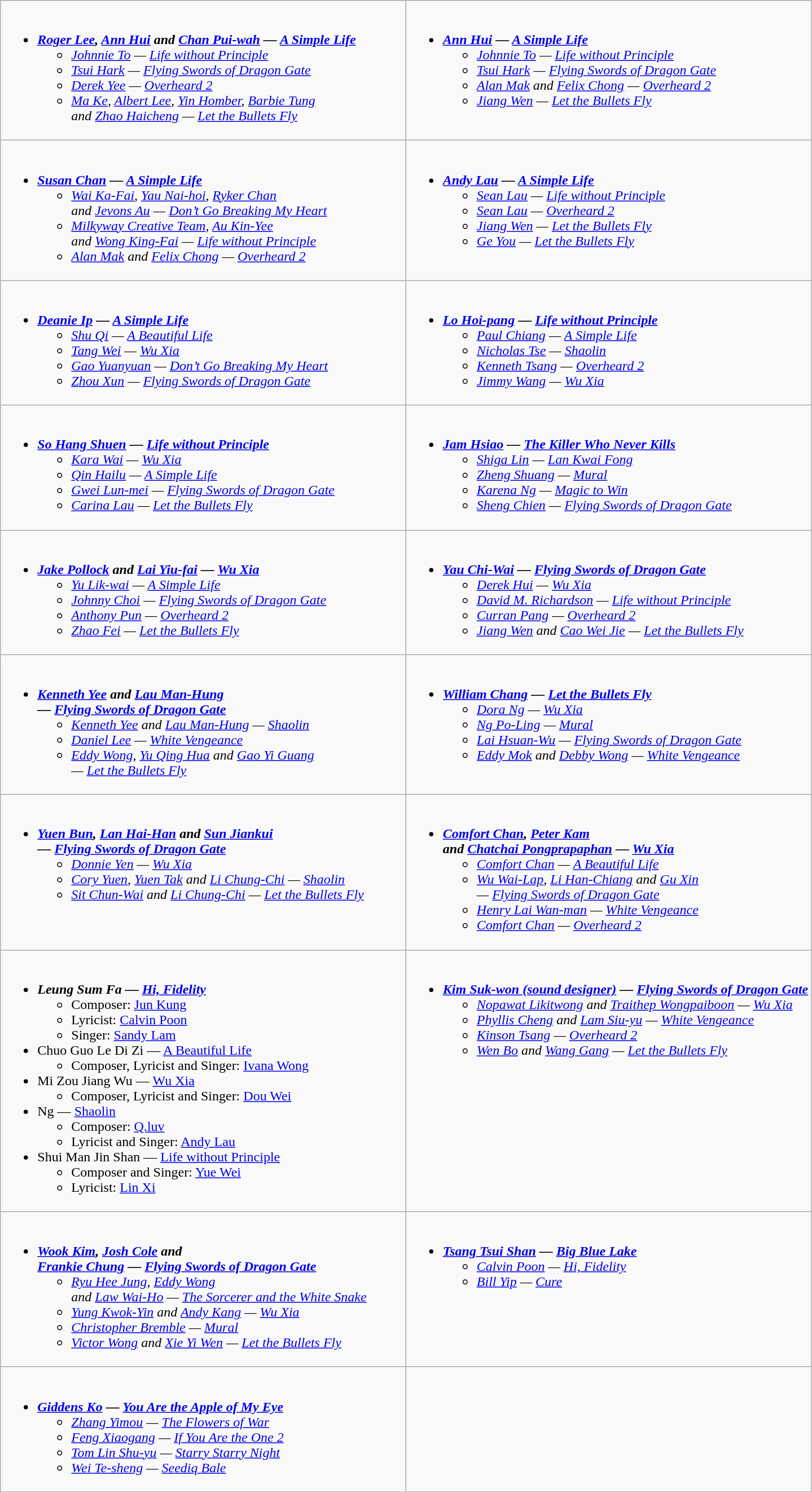<table class=wikitable>
<tr>
<td valign="top" width="50%"><br><ul><li><strong><em><a href='#'>Roger Lee</a>, <a href='#'>Ann Hui</a> and <a href='#'>Chan Pui-wah</a> — <a href='#'>A Simple Life</a></em></strong><ul><li><em><a href='#'>Johnnie To</a> — <a href='#'>Life without Principle</a></em></li><li><em><a href='#'>Tsui Hark</a> — <a href='#'>Flying Swords of Dragon Gate</a></em></li><li><em><a href='#'>Derek Yee</a> — <a href='#'>Overheard 2</a></em></li><li><em><a href='#'>Ma Ke</a>, <a href='#'>Albert Lee</a>, <a href='#'>Yin Homber</a>, <a href='#'>Barbie Tung</a> <br> and <a href='#'>Zhao Haicheng</a> — <a href='#'>Let the Bullets Fly</a></em></li></ul></li></ul></td>
<td valign="top" width="50%"><br><ul><li><strong><em><a href='#'>Ann Hui</a> — <a href='#'>A Simple Life</a></em></strong><ul><li><em><a href='#'>Johnnie To</a> — <a href='#'>Life without Principle</a></em></li><li><em><a href='#'>Tsui Hark</a> — <a href='#'>Flying Swords of Dragon Gate</a></em></li><li><em><a href='#'>Alan Mak</a> and <a href='#'>Felix Chong</a> — <a href='#'>Overheard 2</a></em></li><li><em><a href='#'>Jiang Wen</a> — <a href='#'>Let the Bullets Fly</a></em></li></ul></li></ul></td>
</tr>
<tr>
<td valign="top" width="50%"><br><ul><li><strong><em><a href='#'>Susan Chan</a> — <a href='#'>A Simple Life</a></em></strong><ul><li><em><a href='#'>Wai Ka-Fai</a>, <a href='#'>Yau Nai-hoi</a>, <a href='#'>Ryker Chan</a> <br> and <a href='#'>Jevons Au</a> — <a href='#'>Don’t Go Breaking My Heart</a></em></li><li><em><a href='#'>Milkyway Creative Team</a>, <a href='#'>Au Kin-Yee</a> <br> and <a href='#'>Wong King-Fai</a> — <a href='#'>Life without Principle</a></em></li><li><em><a href='#'>Alan Mak</a> and <a href='#'>Felix Chong</a> — <a href='#'>Overheard 2</a></em></li></ul></li></ul></td>
<td valign="top" width="50%"><br><ul><li><strong><em><a href='#'>Andy Lau</a> — <a href='#'>A Simple Life</a></em></strong><ul><li><em><a href='#'>Sean Lau</a> — <a href='#'>Life without Principle</a></em></li><li><em><a href='#'>Sean Lau</a> — <a href='#'>Overheard 2</a></em></li><li><em><a href='#'>Jiang Wen</a> — <a href='#'>Let the Bullets Fly</a></em></li><li><em><a href='#'>Ge You</a> — <a href='#'>Let the Bullets Fly</a></em></li></ul></li></ul></td>
</tr>
<tr>
<td valign="top" width="50%"><br><ul><li><strong><em><a href='#'>Deanie Ip</a> — <a href='#'>A Simple Life</a></em></strong><ul><li><em><a href='#'>Shu Qi</a> — <a href='#'>A Beautiful Life</a></em></li><li><em><a href='#'>Tang Wei</a> — <a href='#'>Wu Xia</a></em></li><li><em><a href='#'>Gao Yuanyuan</a> — <a href='#'>Don’t Go Breaking My Heart</a></em></li><li><em><a href='#'>Zhou Xun</a> — <a href='#'>Flying Swords of Dragon Gate</a></em></li></ul></li></ul></td>
<td valign="top" width="50%"><br><ul><li><strong><em><a href='#'>Lo Hoi-pang</a> — <a href='#'>Life without Principle</a></em></strong><ul><li><em><a href='#'>Paul Chiang</a> — <a href='#'>A Simple Life</a></em></li><li><em><a href='#'>Nicholas Tse</a> — <a href='#'>Shaolin</a></em></li><li><em><a href='#'>Kenneth Tsang</a> — <a href='#'>Overheard 2</a></em></li><li><em><a href='#'>Jimmy Wang</a> — <a href='#'>Wu Xia</a></em></li></ul></li></ul></td>
</tr>
<tr>
<td valign="top" width="50%"><br><ul><li><strong><em><a href='#'>So Hang Shuen</a> — <a href='#'>Life without Principle</a></em></strong><ul><li><em><a href='#'>Kara Wai</a> — <a href='#'>Wu Xia</a></em></li><li><em><a href='#'>Qin Hailu</a> — <a href='#'>A Simple Life</a></em></li><li><em><a href='#'>Gwei Lun-mei</a> — <a href='#'>Flying Swords of Dragon Gate</a></em></li><li><em><a href='#'>Carina Lau</a> — <a href='#'>Let the Bullets Fly</a></em></li></ul></li></ul></td>
<td valign="top" width="50%"><br><ul><li><strong><em><a href='#'>Jam Hsiao</a> — <a href='#'>The Killer Who Never Kills</a></em></strong><ul><li><em><a href='#'>Shiga Lin</a> — <a href='#'>Lan Kwai Fong</a></em></li><li><em><a href='#'>Zheng Shuang</a> — <a href='#'>Mural</a></em></li><li><em><a href='#'>Karena Ng</a> — <a href='#'>Magic to Win</a></em></li><li><em><a href='#'>Sheng Chien</a> — <a href='#'>Flying Swords of Dragon Gate</a></em></li></ul></li></ul></td>
</tr>
<tr>
<td valign="top" width="50%"><br><ul><li><strong><em><a href='#'>Jake Pollock</a> and <a href='#'>Lai Yiu-fai</a> — <a href='#'>Wu Xia</a></em></strong><ul><li><em><a href='#'>Yu Lik-wai</a> — <a href='#'>A Simple Life</a></em></li><li><em><a href='#'>Johnny Choi</a> — <a href='#'>Flying Swords of Dragon Gate</a></em></li><li><em><a href='#'>Anthony Pun</a> — <a href='#'>Overheard 2</a></em></li><li><em><a href='#'>Zhao Fei</a> — <a href='#'>Let the Bullets Fly</a></em></li></ul></li></ul></td>
<td valign="top" width="50%"><br><ul><li><strong><em><a href='#'>Yau Chi-Wai</a> — <a href='#'>Flying Swords of Dragon Gate</a></em></strong><ul><li><em><a href='#'>Derek Hui</a> — <a href='#'>Wu Xia</a></em></li><li><em><a href='#'>David M. Richardson</a> — <a href='#'>Life without Principle</a></em></li><li><em><a href='#'>Curran Pang</a> — <a href='#'>Overheard 2</a></em></li><li><em><a href='#'>Jiang Wen</a> and <a href='#'>Cao Wei Jie</a> — <a href='#'>Let the Bullets Fly</a></em></li></ul></li></ul></td>
</tr>
<tr>
<td valign="top" width="50%"><br><ul><li><strong><em><a href='#'>Kenneth Yee</a> and <a href='#'>Lau Man-Hung</a> <br> — <a href='#'>Flying Swords of Dragon Gate</a></em></strong><ul><li><em><a href='#'>Kenneth Yee</a> and <a href='#'>Lau Man-Hung</a> — <a href='#'>Shaolin</a></em></li><li><em><a href='#'>Daniel Lee</a> — <a href='#'>White Vengeance</a></em></li><li><em><a href='#'>Eddy Wong</a>, <a href='#'>Yu Qing Hua</a> and <a href='#'>Gao Yi Guang</a> <br> — <a href='#'>Let the Bullets Fly</a></em></li></ul></li></ul></td>
<td valign="top" width="50%"><br><ul><li><strong><em><a href='#'>William Chang</a> — <a href='#'>Let the Bullets Fly</a></em></strong><ul><li><em><a href='#'>Dora Ng</a> — <a href='#'>Wu Xia</a></em></li><li><em><a href='#'>Ng Po-Ling</a> — <a href='#'>Mural</a></em></li><li><em><a href='#'>Lai Hsuan-Wu</a> — <a href='#'>Flying Swords of Dragon Gate</a></em></li><li><em><a href='#'>Eddy Mok</a> and <a href='#'>Debby Wong</a> — <a href='#'>White Vengeance</a></em></li></ul></li></ul></td>
</tr>
<tr>
<td valign="top" width="50%"><br><ul><li><strong><em><a href='#'>Yuen Bun</a>, <a href='#'>Lan Hai-Han</a> and <a href='#'>Sun Jiankui</a> <br> — <a href='#'>Flying Swords of Dragon Gate</a></em></strong><ul><li><em><a href='#'>Donnie Yen</a> — <a href='#'>Wu Xia</a></em></li><li><em><a href='#'>Cory Yuen</a>, <a href='#'>Yuen Tak</a> and <a href='#'>Li Chung-Chi</a> — <a href='#'>Shaolin</a></em></li><li><em><a href='#'>Sit Chun-Wai</a> and <a href='#'>Li Chung-Chi</a> — <a href='#'>Let the Bullets Fly</a></em></li></ul></li></ul></td>
<td valign="top" width="50%"><br><ul><li><strong><em><a href='#'>Comfort Chan</a>, <a href='#'>Peter Kam</a> <br> and <a href='#'>Chatchai Pongprapaphan</a> — <a href='#'>Wu Xia</a></em></strong><ul><li><em><a href='#'>Comfort Chan</a> — <a href='#'>A Beautiful Life</a></em></li><li><em><a href='#'>Wu Wai-Lap</a>, <a href='#'>Li Han-Chiang</a> and <a href='#'>Gu Xin</a> <br> — <a href='#'>Flying Swords of Dragon Gate</a></em></li><li><em><a href='#'>Henry Lai Wan-man</a> — <a href='#'>White Vengeance</a></em></li><li><em><a href='#'>Comfort Chan</a> — <a href='#'>Overheard 2</a></em></li></ul></li></ul></td>
</tr>
<tr>
<td valign="top" width="50%"><br><ul><li><strong><em>Leung Sum Fa —  <a href='#'>Hi, Fidelity</a></em></strong><ul><li>Composer: <a href='#'>Jun Kung</a></li><li>Lyricist: <a href='#'>Calvin Poon</a></li><li>Singer: <a href='#'>Sandy Lam</a></li></ul></li><li>Chuo Guo Le Di Zi —  <a href='#'>A Beautiful Life</a><ul><li>Composer, Lyricist and Singer: <a href='#'>Ivana Wong</a></li></ul></li><li>Mi Zou Jiang Wu —  <a href='#'>Wu Xia</a><ul><li>Composer, Lyricist and Singer: <a href='#'>Dou Wei</a></li></ul></li><li>Ng —  <a href='#'>Shaolin</a><ul><li>Composer: <a href='#'>Q.luv</a></li><li>Lyricist and Singer: <a href='#'>Andy Lau</a></li></ul></li><li>Shui Man Jin Shan —  <a href='#'>Life without Principle</a><ul><li>Composer and Singer: <a href='#'>Yue Wei</a></li><li>Lyricist: <a href='#'>Lin Xi</a></li></ul></li></ul></td>
<td valign="top" width="50%"><br><ul><li><strong><em><a href='#'>Kim Suk-won (sound designer)</a> — <a href='#'>Flying Swords of Dragon Gate</a></em></strong><ul><li><em><a href='#'>Nopawat Likitwong</a> and <a href='#'>Traithep Wongpaiboon</a> — <a href='#'>Wu Xia</a></em></li><li><em><a href='#'>Phyllis Cheng</a> and <a href='#'>Lam Siu-yu</a> — <a href='#'>White Vengeance</a></em></li><li><em><a href='#'>Kinson Tsang</a> — <a href='#'>Overheard 2</a></em></li><li><em><a href='#'>Wen Bo</a> and <a href='#'>Wang Gang</a> — <a href='#'>Let the Bullets Fly</a></em></li></ul></li></ul></td>
</tr>
<tr>
<td valign="top" width="50%"><br><ul><li><strong><em><a href='#'>Wook Kim</a>, <a href='#'>Josh Cole</a> and <br> <a href='#'>Frankie Chung</a> — <a href='#'>Flying Swords of Dragon Gate</a></em></strong><ul><li><em><a href='#'>Ryu Hee Jung</a>, <a href='#'>Eddy Wong</a> <br> and <a href='#'>Law Wai-Ho</a> — <a href='#'>The Sorcerer and the White Snake</a></em></li><li><em><a href='#'>Yung Kwok-Yin</a> and <a href='#'>Andy Kang</a> — <a href='#'>Wu Xia</a></em></li><li><em><a href='#'>Christopher Bremble</a> — <a href='#'>Mural</a></em></li><li><em><a href='#'>Victor Wong</a> and <a href='#'>Xie Yi Wen</a> — <a href='#'>Let the Bullets Fly</a></em></li></ul></li></ul></td>
<td valign="top" width="50%"><br><ul><li><strong><em><a href='#'>Tsang Tsui Shan</a> — <a href='#'>Big Blue Lake</a></em></strong><ul><li><em><a href='#'>Calvin Poon</a> — <a href='#'>Hi, Fidelity</a></em></li><li><em><a href='#'>Bill Yip</a> — <a href='#'>Cure</a></em></li></ul></li></ul></td>
</tr>
<tr>
<td valign="top" width="50%"><br><ul><li><strong><em><a href='#'>Giddens Ko</a> — <a href='#'>You Are the Apple of My Eye</a>  </em></strong><ul><li><em>  <a href='#'>Zhang Yimou</a> — <a href='#'>The Flowers of War</a> </em></li><li><em> <a href='#'>Feng Xiaogang</a> —  <a href='#'>If You Are the One 2</a> </em></li><li><em> <a href='#'>Tom Lin Shu-yu</a> — <a href='#'>Starry Starry Night</a>  </em></li><li><em> <a href='#'>Wei Te-sheng</a> — <a href='#'>Seediq Bale</a> </em></li></ul></li></ul></td>
</tr>
</table>
